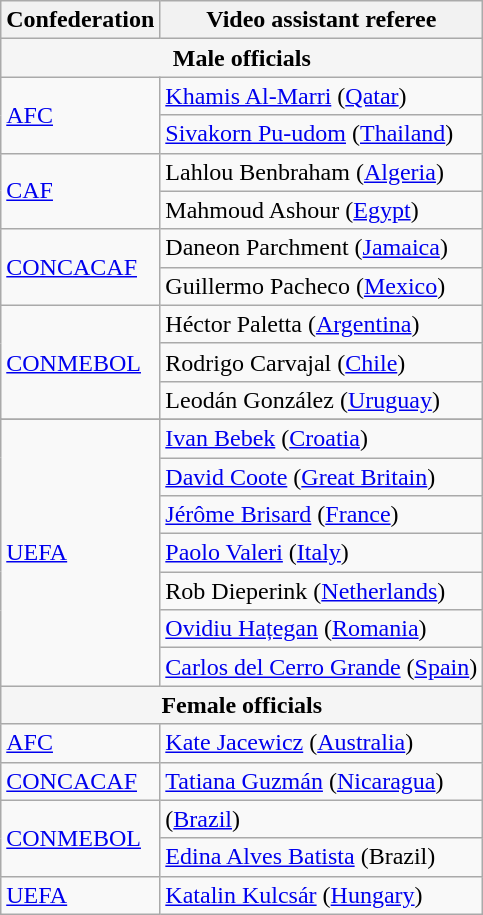<table class="wikitable">
<tr>
<th>Confederation</th>
<th>Video assistant referee</th>
</tr>
<tr>
<td colspan="3" style="text-align:center; background:whitesmoke;"><strong>Male officials</strong></td>
</tr>
<tr>
<td rowspan="2"><a href='#'>AFC</a></td>
<td><a href='#'>Khamis Al-Marri</a> (<a href='#'>Qatar</a>)</td>
</tr>
<tr>
<td><a href='#'>Sivakorn Pu-udom</a> (<a href='#'>Thailand</a>)</td>
</tr>
<tr>
<td rowspan="2"><a href='#'>CAF</a></td>
<td>Lahlou Benbraham (<a href='#'>Algeria</a>)</td>
</tr>
<tr>
<td>Mahmoud Ashour (<a href='#'>Egypt</a>)</td>
</tr>
<tr>
<td rowspan="2"><a href='#'>CONCACAF</a></td>
<td>Daneon Parchment (<a href='#'>Jamaica</a>)</td>
</tr>
<tr>
<td>Guillermo Pacheco (<a href='#'>Mexico</a>)</td>
</tr>
<tr>
<td rowspan="3"><a href='#'>CONMEBOL</a></td>
<td>Héctor Paletta (<a href='#'>Argentina</a>)</td>
</tr>
<tr>
<td>Rodrigo Carvajal (<a href='#'>Chile</a>)</td>
</tr>
<tr>
<td>Leodán González (<a href='#'>Uruguay</a>)</td>
</tr>
<tr>
</tr>
<tr>
<td rowspan="7"><a href='#'>UEFA</a></td>
<td><a href='#'>Ivan Bebek</a> (<a href='#'>Croatia</a>)</td>
</tr>
<tr>
<td><a href='#'>David Coote</a> (<a href='#'>Great Britain</a>)</td>
</tr>
<tr>
<td><a href='#'>Jérôme Brisard</a> (<a href='#'>France</a>)</td>
</tr>
<tr>
<td><a href='#'>Paolo Valeri</a> (<a href='#'>Italy</a>)</td>
</tr>
<tr>
<td>Rob Dieperink (<a href='#'>Netherlands</a>)</td>
</tr>
<tr>
<td><a href='#'>Ovidiu Hațegan</a> (<a href='#'>Romania</a>)</td>
</tr>
<tr>
<td><a href='#'>Carlos del Cerro Grande</a> (<a href='#'>Spain</a>)</td>
</tr>
<tr>
<td colspan="3" style="text-align:center; background:whitesmoke;"><strong>Female officials</strong></td>
</tr>
<tr>
<td><a href='#'>AFC</a></td>
<td><a href='#'>Kate Jacewicz</a> (<a href='#'>Australia</a>)</td>
</tr>
<tr>
<td><a href='#'>CONCACAF</a></td>
<td><a href='#'>Tatiana Guzmán</a> (<a href='#'>Nicaragua</a>)</td>
</tr>
<tr>
<td rowspan=2><a href='#'>CONMEBOL</a></td>
<td> (<a href='#'>Brazil</a>)</td>
</tr>
<tr>
<td><a href='#'>Edina Alves Batista</a> (Brazil)</td>
</tr>
<tr>
<td><a href='#'>UEFA</a></td>
<td><a href='#'>Katalin Kulcsár</a> (<a href='#'>Hungary</a>)</td>
</tr>
</table>
